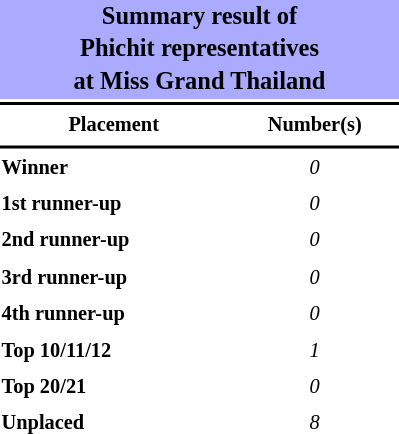<table style="width: 270px; font-size:85%; line-height:1.5em;">
<tr>
<th colspan="2" align="center" style="background:#AAF;"><big>Summary result of<br>Phichit representatives<br>at Miss Grand Thailand</big></th>
</tr>
<tr>
<td colspan="2" style="background:black"></td>
</tr>
<tr>
<th scope="col">Placement</th>
<th scope="col">Number(s)</th>
</tr>
<tr>
<td colspan="2" style="background:black"></td>
</tr>
<tr>
<td align="left"><strong>Winner</strong></td>
<td align="center"><em>0</em></td>
</tr>
<tr>
<td align="left"><strong>1st runner-up</strong></td>
<td align="center"><em>0</em></td>
</tr>
<tr>
<td align="left"><strong>2nd runner-up</strong></td>
<td align="center"><em>0</em></td>
</tr>
<tr>
<td align="left"><strong>3rd runner-up</strong></td>
<td align="center"><em>0</em></td>
</tr>
<tr>
<td align="left"><strong>4th runner-up</strong></td>
<td align="center"><em>0</em></td>
</tr>
<tr>
<td align="left"><strong>Top 10/11/12</strong></td>
<td align="center"><em>1</em></td>
</tr>
<tr>
<td align="left"><strong>Top 20/21</strong></td>
<td align="center"><em>0</em></td>
</tr>
<tr>
<td align="left"><strong>Unplaced</strong></td>
<td align="center"><em>8</em></td>
</tr>
</table>
